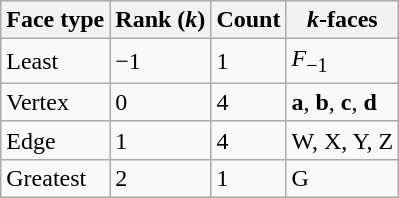<table class=wikitable>
<tr>
<th>Face type</th>
<th>Rank (<em>k</em>)</th>
<th>Count</th>
<th><em>k</em>-faces</th>
</tr>
<tr>
<td>Least</td>
<td>−1</td>
<td>1</td>
<td><em>F</em><sub>−1</sub></td>
</tr>
<tr>
<td>Vertex</td>
<td>0</td>
<td>4</td>
<td><strong>a</strong>, <strong>b</strong>, <strong>c</strong>, <strong>d</strong></td>
</tr>
<tr>
<td>Edge</td>
<td>1</td>
<td>4</td>
<td>W, X, Y, Z</td>
</tr>
<tr>
<td>Greatest</td>
<td>2</td>
<td>1</td>
<td>G</td>
</tr>
</table>
